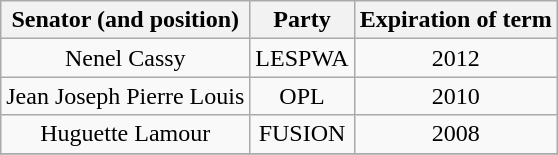<table class="wikitable" style="text-align:center;">
<tr>
<th>Senator (and position)</th>
<th>Party</th>
<th>Expiration of term</th>
</tr>
<tr>
<td>Nenel Cassy</td>
<td>LESPWA</td>
<td>2012</td>
</tr>
<tr>
<td>Jean Joseph Pierre Louis</td>
<td>OPL</td>
<td>2010</td>
</tr>
<tr>
<td>Huguette Lamour</td>
<td>FUSION</td>
<td>2008</td>
</tr>
<tr>
</tr>
</table>
